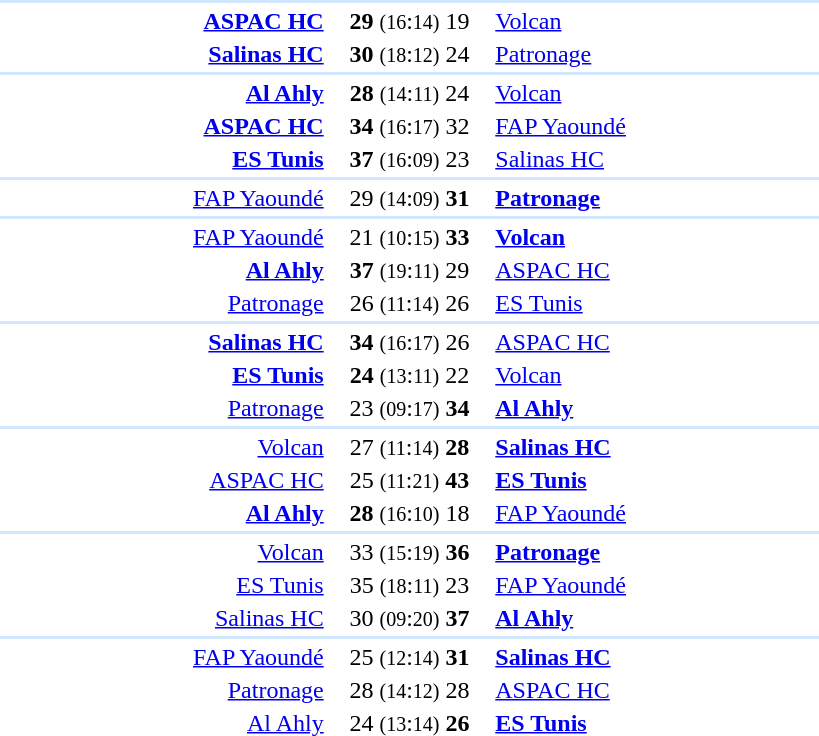<table style="text-align:center" width=550>
<tr>
<th width=30%></th>
<th width=15%></th>
<th width=30%></th>
</tr>
<tr align="left" bgcolor=#D0E7FF>
<td colspan=4></td>
</tr>
<tr>
<td align="right"><strong><a href='#'>ASPAC HC</a></strong> </td>
<td><strong>29</strong> <small>(16</small>:<small>14)</small> 19</td>
<td align=left> <a href='#'>Volcan</a></td>
</tr>
<tr>
<td align="right"><strong><a href='#'>Salinas HC</a></strong> </td>
<td><strong>30</strong> <small>(18</small>:<small>12)</small> 24</td>
<td align=left> <a href='#'>Patronage</a></td>
</tr>
<tr align="left" bgcolor=#D0E7FF>
<td colspan=4></td>
</tr>
<tr>
<td align="right"><strong><a href='#'>Al Ahly</a></strong> </td>
<td><strong>28</strong> <small>(14</small>:<small>11)</small> 24</td>
<td align=left> <a href='#'>Volcan</a></td>
</tr>
<tr>
<td align="right"><strong><a href='#'>ASPAC HC</a></strong> </td>
<td><strong>34</strong> <small>(16</small>:<small>17)</small> 32</td>
<td align=left> <a href='#'>FAP Yaoundé</a></td>
</tr>
<tr>
<td align="right"><strong><a href='#'>ES Tunis</a></strong> </td>
<td><strong>37</strong> <small>(16</small>:<small>09)</small> 23</td>
<td align=left> <a href='#'>Salinas HC</a></td>
</tr>
<tr align="left" bgcolor=#D0E7FF>
<td colspan=4></td>
</tr>
<tr>
<td align="right"><a href='#'>FAP Yaoundé</a> </td>
<td>29 <small>(14</small>:<small>09)</small> <strong>31</strong></td>
<td align=left> <strong><a href='#'>Patronage</a></strong></td>
</tr>
<tr align="left" bgcolor=#D0E7FF>
<td colspan=4></td>
</tr>
<tr>
<td align="right"><a href='#'>FAP Yaoundé</a> </td>
<td>21 <small>(10</small>:<small>15)</small> <strong>33</strong></td>
<td align=left> <strong><a href='#'>Volcan</a></strong></td>
</tr>
<tr>
<td align="right"><strong><a href='#'>Al Ahly</a></strong> </td>
<td><strong>37</strong> <small>(19</small>:<small>11)</small> 29</td>
<td align=left> <a href='#'>ASPAC HC</a></td>
</tr>
<tr>
<td align="right"><a href='#'>Patronage</a> </td>
<td>26 <small>(11</small>:<small>14)</small> 26</td>
<td align=left> <a href='#'>ES Tunis</a></td>
</tr>
<tr align="left" bgcolor=#D0E7FF>
<td colspan=4></td>
</tr>
<tr>
<td align="right"><strong><a href='#'>Salinas HC</a></strong> </td>
<td><strong>34</strong> <small>(16</small>:<small>17)</small> 26</td>
<td align=left> <a href='#'>ASPAC HC</a></td>
</tr>
<tr>
<td align="right"><strong><a href='#'>ES Tunis</a></strong> </td>
<td><strong>24</strong> <small>(13</small>:<small>11)</small> 22</td>
<td align=left> <a href='#'>Volcan</a></td>
</tr>
<tr>
<td align="right"><a href='#'>Patronage</a> </td>
<td>23 <small>(09</small>:<small>17)</small> <strong>34</strong></td>
<td align=left> <strong><a href='#'>Al Ahly</a></strong></td>
</tr>
<tr align="left" bgcolor=#D0E7FF>
<td colspan=4></td>
</tr>
<tr>
<td align="right"><a href='#'>Volcan</a> </td>
<td>27 <small>(11</small>:<small>14)</small> <strong>28</strong></td>
<td align=left> <strong><a href='#'>Salinas HC</a></strong></td>
</tr>
<tr>
<td align="right"><a href='#'>ASPAC HC</a> </td>
<td>25 <small>(11</small>:<small>21)</small> <strong>43</strong></td>
<td align=left> <strong><a href='#'>ES Tunis</a></strong></td>
</tr>
<tr>
<td align="right"><strong><a href='#'>Al Ahly</a></strong> </td>
<td><strong>28</strong> <small>(16</small>:<small>10)</small> 18</td>
<td align=left> <a href='#'>FAP Yaoundé</a></td>
</tr>
<tr align="left" bgcolor=#D0E7FF>
<td colspan=4></td>
</tr>
<tr>
<td align="right"><a href='#'>Volcan</a> </td>
<td>33 <small>(15</small>:<small>19)</small> <strong>36</strong></td>
<td align=left> <strong><a href='#'>Patronage</a></strong></td>
</tr>
<tr>
<td align="right"><a href='#'>ES Tunis</a> </td>
<td>35 <small>(18</small>:<small>11)</small> 23</td>
<td align=left> <a href='#'>FAP Yaoundé</a></td>
</tr>
<tr>
<td align="right"><a href='#'>Salinas HC</a> </td>
<td>30 <small>(09</small>:<small>20)</small> <strong>37</strong></td>
<td align=left> <strong><a href='#'>Al Ahly</a></strong></td>
</tr>
<tr align="left" bgcolor=#D0E7FF>
<td colspan=4></td>
</tr>
<tr>
<td align="right"><a href='#'>FAP Yaoundé</a> </td>
<td>25 <small>(12</small>:<small>14)</small> <strong>31</strong></td>
<td align=left> <strong><a href='#'>Salinas HC</a></strong></td>
</tr>
<tr>
<td align="right"><a href='#'>Patronage</a> </td>
<td>28 <small>(14</small>:<small>12)</small> 28</td>
<td align=left> <a href='#'>ASPAC HC</a></td>
</tr>
<tr>
<td align="right"><a href='#'>Al Ahly</a> </td>
<td>24 <small>(13</small>:<small>14)</small> <strong>26</strong></td>
<td align=left> <strong><a href='#'>ES Tunis</a></strong></td>
</tr>
</table>
